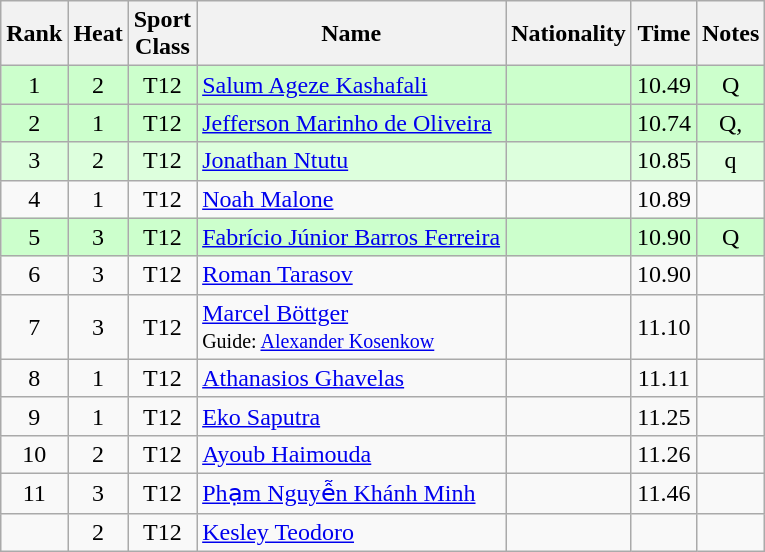<table class="wikitable sortable" style="text-align:center">
<tr>
<th>Rank</th>
<th>Heat</th>
<th>Sport<br>Class</th>
<th>Name</th>
<th>Nationality</th>
<th>Time</th>
<th>Notes</th>
</tr>
<tr bgcolor=ccffcc>
<td>1</td>
<td>2</td>
<td>T12</td>
<td align=left><a href='#'>Salum Ageze Kashafali</a></td>
<td align=left></td>
<td>10.49</td>
<td>Q</td>
</tr>
<tr bgcolor=ccffcc>
<td>2</td>
<td>1</td>
<td>T12</td>
<td align=left><a href='#'>Jefferson Marinho de Oliveira</a></td>
<td align=left></td>
<td>10.74</td>
<td>Q, </td>
</tr>
<tr bgcolor=ddffdd>
<td>3</td>
<td>2</td>
<td>T12</td>
<td align=left><a href='#'>Jonathan Ntutu</a></td>
<td align=left></td>
<td>10.85</td>
<td>q</td>
</tr>
<tr>
<td>4</td>
<td>1</td>
<td>T12</td>
<td align=left><a href='#'>Noah Malone</a></td>
<td align=left></td>
<td>10.89</td>
<td></td>
</tr>
<tr bgcolor=ccffcc>
<td>5</td>
<td>3</td>
<td>T12</td>
<td align=left><a href='#'>Fabrício Júnior Barros Ferreira</a></td>
<td align=left></td>
<td>10.90</td>
<td>Q</td>
</tr>
<tr>
<td>6</td>
<td>3</td>
<td>T12</td>
<td align=left><a href='#'>Roman Tarasov</a></td>
<td align=left></td>
<td>10.90</td>
<td></td>
</tr>
<tr>
<td>7</td>
<td>3</td>
<td>T12</td>
<td align=left><a href='#'>Marcel Böttger</a><br><small>Guide: <a href='#'>Alexander Kosenkow</a></small></td>
<td align=left></td>
<td>11.10</td>
<td></td>
</tr>
<tr>
<td>8</td>
<td>1</td>
<td>T12</td>
<td align=left><a href='#'>Athanasios Ghavelas</a></td>
<td align=left></td>
<td>11.11</td>
<td></td>
</tr>
<tr>
<td>9</td>
<td>1</td>
<td>T12</td>
<td align=left><a href='#'>Eko Saputra</a></td>
<td align=left></td>
<td>11.25</td>
<td></td>
</tr>
<tr>
<td>10</td>
<td>2</td>
<td>T12</td>
<td align=left><a href='#'>Ayoub Haimouda</a></td>
<td align=left></td>
<td>11.26</td>
<td></td>
</tr>
<tr>
<td>11</td>
<td>3</td>
<td>T12</td>
<td align=left><a href='#'>Phạm Nguyễn Khánh Minh</a></td>
<td align=left></td>
<td>11.46</td>
<td></td>
</tr>
<tr>
<td></td>
<td>2</td>
<td>T12</td>
<td align=left><a href='#'>Kesley Teodoro</a></td>
<td align=left></td>
<td></td>
<td></td>
</tr>
</table>
